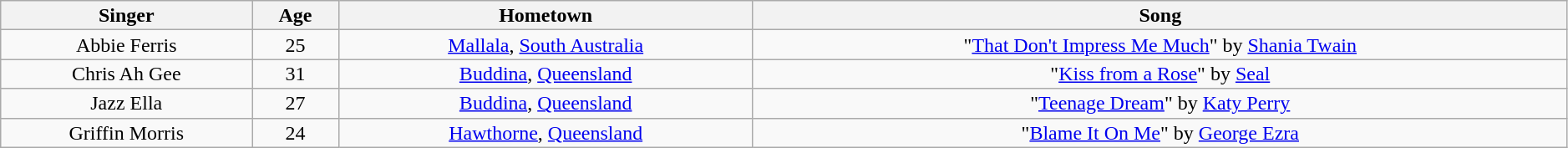<table class="wikitable plainrowheaders" style="text-align:center; line-height:16px; width:99%;">
<tr>
<th scope="col">Singer</th>
<th>Age</th>
<th>Hometown</th>
<th scope="col">Song</th>
</tr>
<tr>
<td>Abbie Ferris</td>
<td>25</td>
<td><a href='#'>Mallala</a>, <a href='#'>South Australia</a></td>
<td>"<a href='#'>That Don't Impress Me Much</a>" by <a href='#'>Shania Twain</a></td>
</tr>
<tr>
<td>Chris Ah Gee</td>
<td>31</td>
<td><a href='#'>Buddina</a>, <a href='#'>Queensland</a></td>
<td>"<a href='#'>Kiss from a Rose</a>" by <a href='#'>Seal</a></td>
</tr>
<tr>
<td>Jazz Ella</td>
<td>27</td>
<td><a href='#'>Buddina</a>, <a href='#'>Queensland</a></td>
<td>"<a href='#'>Teenage Dream</a>" by <a href='#'>Katy Perry</a></td>
</tr>
<tr>
<td>Griffin Morris</td>
<td>24</td>
<td><a href='#'>Hawthorne</a>, <a href='#'>Queensland</a></td>
<td>"<a href='#'>Blame It On Me</a>" by <a href='#'>George Ezra</a></td>
</tr>
</table>
